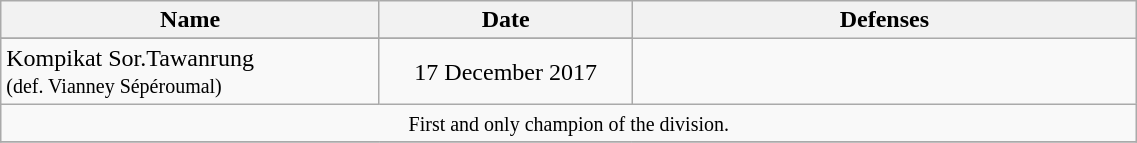<table class="wikitable" width=60%>
<tr>
<th width=30%>Name</th>
<th width=20%>Date</th>
<th width=40%>Defenses</th>
</tr>
<tr>
</tr>
<tr>
<td align=left> Kompikat Sor.Tawanrung <br><small>(def. Vianney Sépéroumal)</small></td>
<td align=center>17 December 2017</td>
</tr>
<tr>
<td colspan=4 align=center><small>First and only champion of the division.</small></td>
</tr>
<tr>
</tr>
</table>
